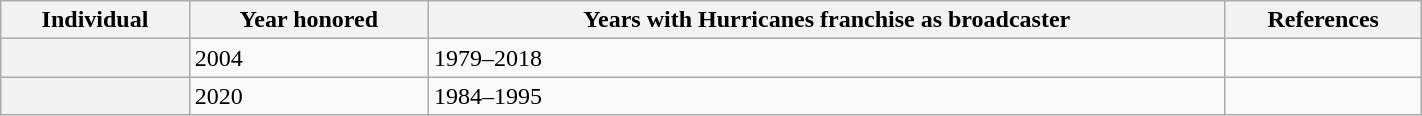<table class="wikitable sortable" width="75%">
<tr>
<th scope="col">Individual</th>
<th scope="col">Year honored</th>
<th scope="col">Years with Hurricanes franchise as broadcaster</th>
<th scope="col" class="unsortable">References</th>
</tr>
<tr>
<th scope="row"></th>
<td>2004</td>
<td>1979–2018</td>
<td></td>
</tr>
<tr>
<th scope="row"></th>
<td>2020</td>
<td>1984–1995</td>
<td></td>
</tr>
</table>
